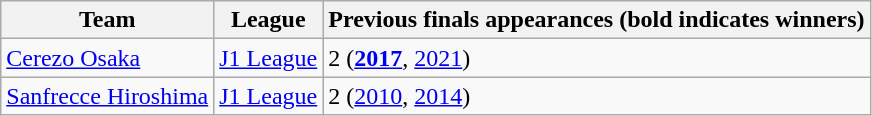<table class="wikitable">
<tr>
<th>Team</th>
<th>League</th>
<th>Previous finals appearances (bold indicates winners)</th>
</tr>
<tr>
<td><a href='#'>Cerezo Osaka</a></td>
<td><a href='#'>J1 League</a></td>
<td>2 (<strong><a href='#'>2017</a></strong>, <a href='#'>2021</a>)</td>
</tr>
<tr>
<td><a href='#'>Sanfrecce Hiroshima</a></td>
<td><a href='#'>J1 League</a></td>
<td>2 (<a href='#'>2010</a>, <a href='#'>2014</a>)</td>
</tr>
</table>
